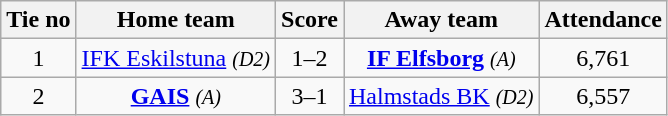<table class="wikitable" style="text-align:center">
<tr>
<th style= width="40px">Tie no</th>
<th style= width="150px">Home team</th>
<th style= width="60px">Score</th>
<th style= width="150px">Away team</th>
<th style= width="30px">Attendance</th>
</tr>
<tr>
<td>1</td>
<td><a href='#'>IFK Eskilstuna</a> <em><small>(D2)</small></em></td>
<td>1–2</td>
<td><strong><a href='#'>IF Elfsborg</a></strong> <em><small>(A)</small></em></td>
<td>6,761</td>
</tr>
<tr>
<td>2</td>
<td><strong><a href='#'>GAIS</a></strong> <em><small>(A)</small></em></td>
<td>3–1</td>
<td><a href='#'>Halmstads BK</a> <em><small>(D2)</small></em></td>
<td>6,557</td>
</tr>
</table>
